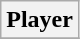<table class="wikitable">
<tr>
<th>Player</th>
</tr>
<tr>
</tr>
</table>
